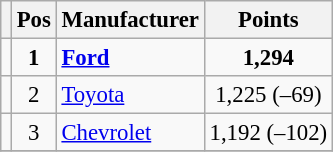<table class="wikitable" style="font-size: 95%">
<tr>
<th></th>
<th>Pos</th>
<th>Manufacturer</th>
<th>Points</th>
</tr>
<tr>
<td align="left"></td>
<td style="text-align:center;"><strong>1</strong></td>
<td><strong><a href='#'>Ford</a></strong></td>
<td style="text-align:center;"><strong>1,294</strong></td>
</tr>
<tr>
<td align="left"></td>
<td style="text-align:center;">2</td>
<td><a href='#'>Toyota</a></td>
<td style="text-align:center;">1,225 (–69)</td>
</tr>
<tr>
<td align="left"></td>
<td style="text-align:center;">3</td>
<td><a href='#'>Chevrolet</a></td>
<td style="text-align:center;">1,192 (–102)</td>
</tr>
<tr class="sortbottom">
</tr>
</table>
